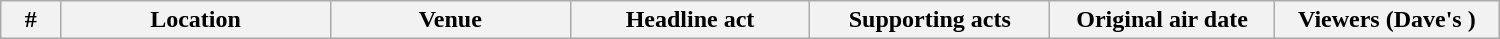<table class="wikitable plainrowheaders" style="width:1000px;">
<tr>
<th width="4%">#</th>
<th width="18%">Location</th>
<th width="16%">Venue</th>
<th width="16%">Headline act</th>
<th width="16%">Supporting acts</th>
<th width="15%">Original air date</th>
<th width="15%">Viewers (Dave's )<br>



</th>
</tr>
</table>
